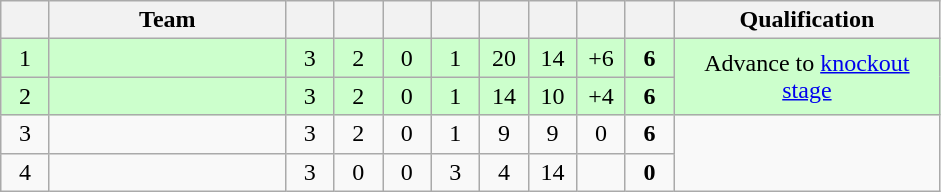<table class="wikitable" style="text-align: center;">
<tr>
<th width="25"></th>
<th width="150">Team</th>
<th width="25"></th>
<th width="25"></th>
<th width="25"></th>
<th width="25"></th>
<th width="25"></th>
<th width="25"></th>
<th width="25"></th>
<th width="25"></th>
<th width="170">Qualification</th>
</tr>
<tr align=center style="background:#ccffcc;">
<td>1</td>
<td style="text-align:left;"></td>
<td>3</td>
<td>2</td>
<td>0</td>
<td>1</td>
<td>20</td>
<td>14</td>
<td>+6</td>
<td><strong>6</strong></td>
<td rowspan="2">Advance to <a href='#'>knockout stage</a></td>
</tr>
<tr align=center style="background:#ccffcc;">
<td>2</td>
<td style="text-align:left;"></td>
<td>3</td>
<td>2</td>
<td>0</td>
<td>1</td>
<td>14</td>
<td>10</td>
<td>+4</td>
<td><strong>6</strong></td>
</tr>
<tr align=center>
<td>3</td>
<td style="text-align:left;"></td>
<td>3</td>
<td>2</td>
<td>0</td>
<td>1</td>
<td>9</td>
<td>9</td>
<td>0</td>
<td><strong>6</strong></td>
<td rowspan="2"></td>
</tr>
<tr align=center>
<td>4</td>
<td style="text-align:left;"></td>
<td>3</td>
<td>0</td>
<td>0</td>
<td>3</td>
<td>4</td>
<td>14</td>
<td></td>
<td><strong>0</strong></td>
</tr>
</table>
